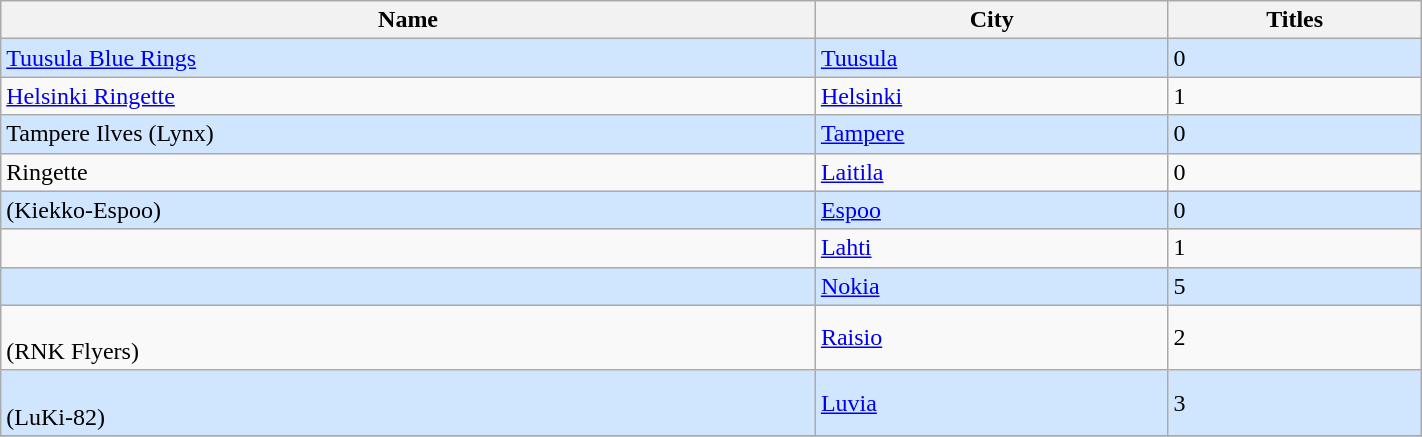<table class="wikitable" width="75%">
<tr>
<th>Name</th>
<th>City</th>
<th>Titles</th>
</tr>
<tr style="background: #D0E6FF;">
<td><a href='#'>Tuusula Blue Rings</a></td>
<td> <a href='#'>Tuusula</a></td>
<td>0</td>
</tr>
<tr>
<td><a href='#'>Helsinki Ringette</a></td>
<td> <a href='#'>Helsinki</a></td>
<td>1</td>
</tr>
<tr style="background: #D0E6FF;">
<td>Tampere Ilves (Lynx)</td>
<td> <a href='#'>Tampere</a></td>
<td>0</td>
</tr>
<tr>
<td> Ringette</td>
<td> <a href='#'>Laitila</a></td>
<td>0</td>
</tr>
<tr style="background: #D0E6FF;">
<td> (Kiekko-Espoo)</td>
<td> <a href='#'>Espoo</a></td>
<td>0</td>
</tr>
<tr>
<td></td>
<td> <a href='#'>Lahti</a></td>
<td>1</td>
</tr>
<tr style="background: #D0E6FF;">
<td></td>
<td> <a href='#'>Nokia</a></td>
<td>5</td>
</tr>
<tr>
<td><br>(RNK Flyers)</td>
<td> <a href='#'>Raisio</a></td>
<td>2</td>
</tr>
<tr style="background: #D0E6FF;">
<td><br>(LuKi-82)</td>
<td> <a href='#'>Luvia</a></td>
<td>3</td>
</tr>
<tr>
</tr>
</table>
